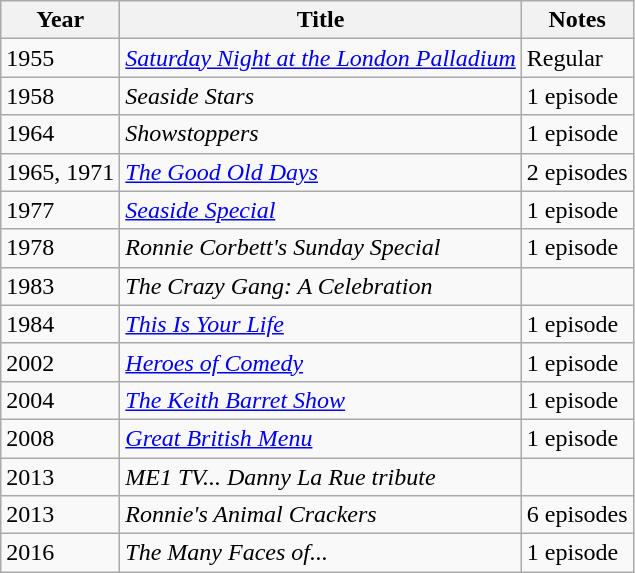<table class="wikitable sortable">
<tr>
<th>Year</th>
<th>Title</th>
<th>Notes</th>
</tr>
<tr>
<td>1955</td>
<td><em><a href='#'>Saturday Night at the London Palladium</a></em></td>
<td>Regular</td>
</tr>
<tr>
<td>1958</td>
<td><em>Seaside Stars</em></td>
<td>1 episode</td>
</tr>
<tr>
<td>1964</td>
<td><em>Showstoppers</em></td>
<td>1 episode</td>
</tr>
<tr>
<td>1965, 1971</td>
<td><em><a href='#'>The Good Old Days</a></em></td>
<td>2 episodes</td>
</tr>
<tr>
<td>1977</td>
<td><em><a href='#'>Seaside Special</a></em></td>
<td>1 episode</td>
</tr>
<tr>
<td>1978</td>
<td><em>Ronnie Corbett's Sunday Special</em></td>
<td>1 episode</td>
</tr>
<tr>
<td>1983</td>
<td><em>The Crazy Gang: A Celebration</em></td>
<td></td>
</tr>
<tr>
<td>1984</td>
<td><em><a href='#'>This Is Your Life</a></em></td>
<td>1 episode</td>
</tr>
<tr>
<td>2002</td>
<td><em><a href='#'>Heroes of Comedy</a></em></td>
<td>1 episode</td>
</tr>
<tr>
<td>2004</td>
<td><em><a href='#'>The Keith Barret Show</a></em></td>
<td>1 episode</td>
</tr>
<tr>
<td>2008</td>
<td><em><a href='#'>Great British Menu</a></em></td>
<td>1 episode</td>
</tr>
<tr>
<td>2013</td>
<td><em>ME1 TV... Danny La Rue tribute</em></td>
<td></td>
</tr>
<tr>
<td>2013</td>
<td><em>Ronnie's Animal Crackers</em></td>
<td>6 episodes</td>
</tr>
<tr>
<td>2016</td>
<td><em>The Many Faces of...</em></td>
<td>1 episode</td>
</tr>
</table>
